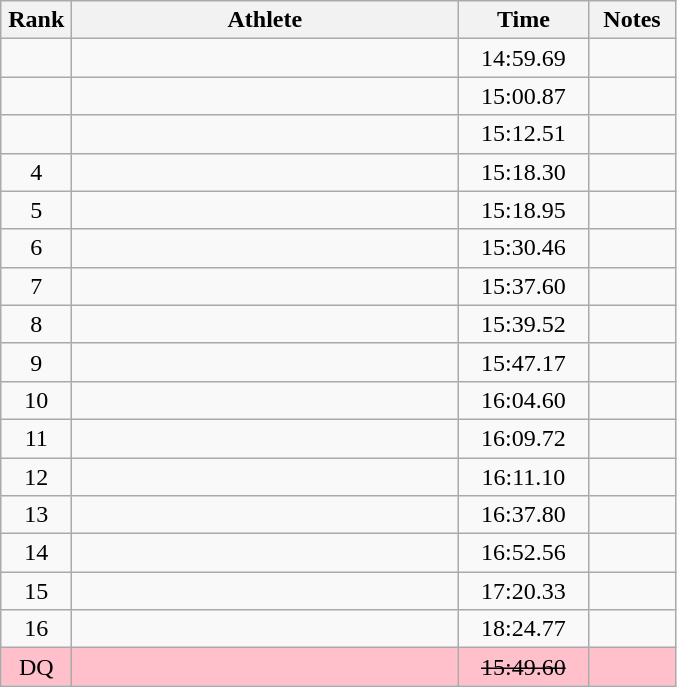<table class="wikitable" style="text-align:center">
<tr>
<th width=40>Rank</th>
<th width=250>Athlete</th>
<th width=80>Time</th>
<th width=50>Notes</th>
</tr>
<tr>
<td></td>
<td align=left></td>
<td>14:59.69</td>
<td></td>
</tr>
<tr>
<td></td>
<td align=left></td>
<td>15:00.87</td>
<td></td>
</tr>
<tr>
<td></td>
<td align=left></td>
<td>15:12.51</td>
<td></td>
</tr>
<tr>
<td>4</td>
<td align=left></td>
<td>15:18.30</td>
<td></td>
</tr>
<tr>
<td>5</td>
<td align=left></td>
<td>15:18.95</td>
<td></td>
</tr>
<tr>
<td>6</td>
<td align=left></td>
<td>15:30.46</td>
<td></td>
</tr>
<tr>
<td>7</td>
<td align=left></td>
<td>15:37.60</td>
<td></td>
</tr>
<tr>
<td>8</td>
<td align=left></td>
<td>15:39.52</td>
<td></td>
</tr>
<tr>
<td>9</td>
<td align=left></td>
<td>15:47.17</td>
<td></td>
</tr>
<tr>
<td>10</td>
<td align=left></td>
<td>16:04.60</td>
<td></td>
</tr>
<tr>
<td>11</td>
<td align=left></td>
<td>16:09.72</td>
<td></td>
</tr>
<tr>
<td>12</td>
<td align=left></td>
<td>16:11.10</td>
<td></td>
</tr>
<tr>
<td>13</td>
<td align=left></td>
<td>16:37.80</td>
<td></td>
</tr>
<tr>
<td>14</td>
<td align=left></td>
<td>16:52.56</td>
<td></td>
</tr>
<tr>
<td>15</td>
<td align=left></td>
<td>17:20.33</td>
<td></td>
</tr>
<tr>
<td>16</td>
<td align=left></td>
<td>18:24.77</td>
<td></td>
</tr>
<tr bgcolor=pink>
<td>DQ</td>
<td align=left></td>
<td><s>15:49.60</s></td>
<td></td>
</tr>
</table>
